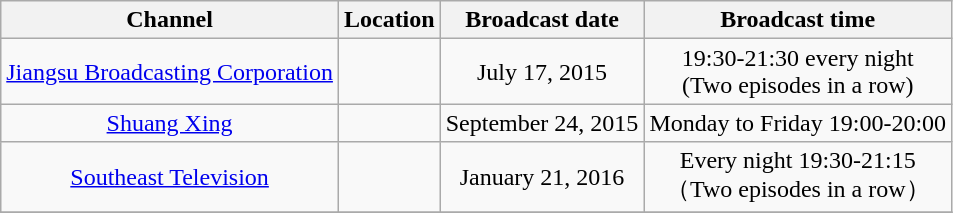<table class="wikitable" style="text-align:center">
<tr>
<th>Channel</th>
<th>Location</th>
<th>Broadcast date</th>
<th>Broadcast time</th>
</tr>
<tr>
<td><a href='#'>Jiangsu Broadcasting Corporation</a></td>
<td></td>
<td>July 17, 2015</td>
<td>19:30-21:30 every night<br>(Two episodes in a row)</td>
</tr>
<tr>
<td><a href='#'>Shuang Xing</a></td>
<td></td>
<td>September 24, 2015</td>
<td>Monday to Friday 19:00-20:00</td>
</tr>
<tr>
<td><a href='#'>Southeast Television</a></td>
<td></td>
<td>January 21, 2016</td>
<td>Every night 19:30-21:15<br>（Two episodes in a row）</td>
</tr>
<tr>
</tr>
</table>
